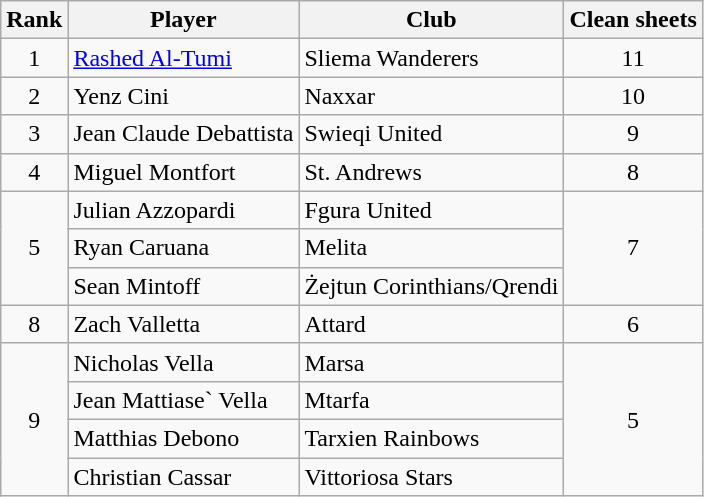<table class="wikitable">
<tr>
<th>Rank</th>
<th>Player</th>
<th>Club</th>
<th>Clean sheets</th>
</tr>
<tr>
<td align="center" rowspan="1">1</td>
<td> <a href='#'>Rashed Al-Tumi</a></td>
<td>Sliema Wanderers</td>
<td align="center" rowspan="1">11</td>
</tr>
<tr>
<td align="center" rowspan="1">2</td>
<td> Yenz Cini</td>
<td>Naxxar</td>
<td align="center" rowspan="1">10</td>
</tr>
<tr>
<td align="center" rowspan="1">3</td>
<td> Jean Claude Debattista</td>
<td>Swieqi United</td>
<td align="center" rowspan="1">9</td>
</tr>
<tr>
<td align="center" rowspan="1">4</td>
<td> Miguel Montfort</td>
<td>St. Andrews</td>
<td align="center" rowspan="1">8</td>
</tr>
<tr>
<td align="center" rowspan="3">5</td>
<td> Julian Azzopardi</td>
<td>Fgura United</td>
<td align="center" rowspan="3">7</td>
</tr>
<tr>
<td> Ryan Caruana</td>
<td>Melita</td>
</tr>
<tr>
<td> Sean Mintoff</td>
<td>Żejtun Corinthians/Qrendi</td>
</tr>
<tr>
<td align="center" rowspan="1">8</td>
<td> Zach Valletta</td>
<td>Attard</td>
<td align="center" rowspan="1">6</td>
</tr>
<tr>
<td align="center" rowspan="4">9</td>
<td> Nicholas Vella</td>
<td>Marsa</td>
<td align="center" rowspan="4">5</td>
</tr>
<tr>
<td> Jean Mattiase` Vella</td>
<td>Mtarfa</td>
</tr>
<tr>
<td> Matthias Debono</td>
<td>Tarxien Rainbows</td>
</tr>
<tr>
<td> Christian Cassar</td>
<td>Vittoriosa Stars</td>
</tr>
</table>
